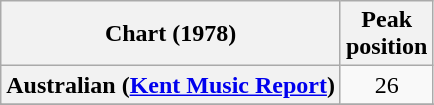<table class="wikitable sortable plainrowheaders">
<tr>
<th scope="col">Chart (1978)</th>
<th scope="col">Peak<br>position</th>
</tr>
<tr>
<th scope="row">Australian (<a href='#'>Kent Music Report</a>)</th>
<td align="center">26</td>
</tr>
<tr>
</tr>
<tr>
</tr>
<tr>
</tr>
</table>
